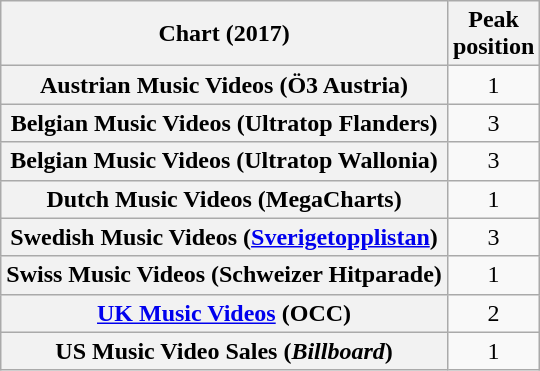<table class="wikitable sortable plainrowheaders" style="text-align:center">
<tr>
<th scope="col">Chart (2017)</th>
<th scope="col">Peak<br>position</th>
</tr>
<tr>
<th scope="row">Austrian Music Videos (Ö3 Austria)</th>
<td>1</td>
</tr>
<tr>
<th scope="row">Belgian Music Videos (Ultratop Flanders)</th>
<td>3</td>
</tr>
<tr>
<th scope="row">Belgian Music Videos (Ultratop Wallonia)</th>
<td>3</td>
</tr>
<tr>
<th scope="row">Dutch Music Videos (MegaCharts)</th>
<td>1</td>
</tr>
<tr>
<th scope="row">Swedish Music Videos (<a href='#'>Sverigetopplistan</a>)</th>
<td>3</td>
</tr>
<tr>
<th scope="row">Swiss Music Videos (Schweizer Hitparade)</th>
<td>1</td>
</tr>
<tr>
<th scope="row"><a href='#'>UK Music Videos</a> (OCC)</th>
<td>2</td>
</tr>
<tr>
<th scope="row">US Music Video Sales (<em>Billboard</em>)</th>
<td>1</td>
</tr>
</table>
